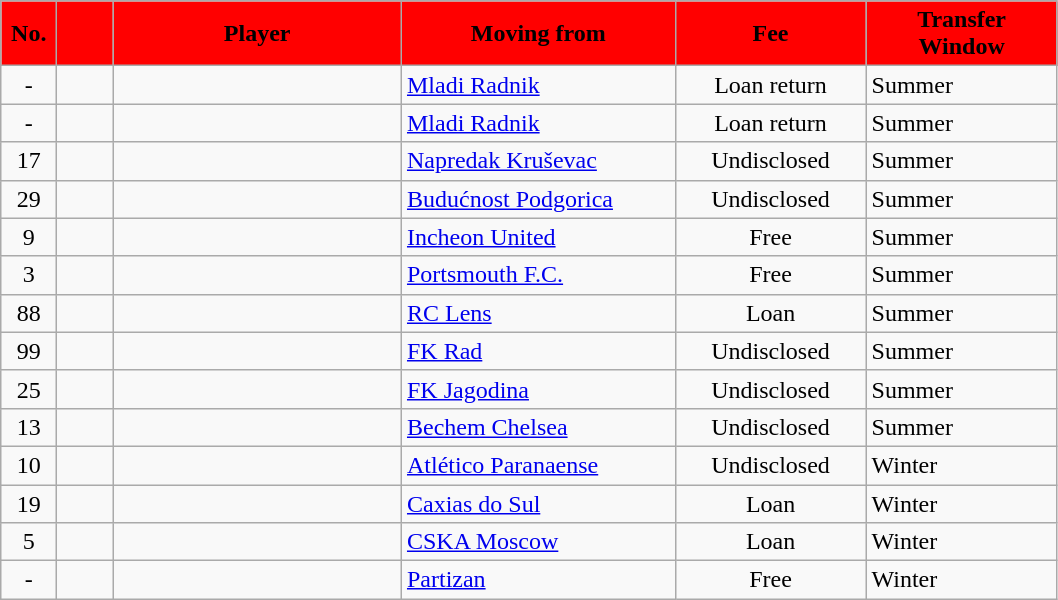<table class="wikitable sortable">
<tr>
<th style="width:30px; background:red;">No.</th>
<th style="width:30px; background:red;"></th>
<th style="width:185px; background:red;">Player</th>
<th style="width:175px; background:red;">Moving from</th>
<th class="unsortable" style="width:120px; background:red;">Fee</th>
<th class="unsortable" style="width:120px; background:red;">Transfer Window</th>
</tr>
<tr>
<td align=center>-</td>
<td align=center></td>
<td> </td>
<td> <a href='#'>Mladi Radnik</a></td>
<td align=center>Loan return</td>
<td>Summer</td>
</tr>
<tr>
<td align=center>-</td>
<td align=center></td>
<td> </td>
<td> <a href='#'>Mladi Radnik</a></td>
<td align=center>Loan return</td>
<td>Summer</td>
</tr>
<tr>
<td align=center>17</td>
<td align=center></td>
<td> </td>
<td> <a href='#'>Napredak Kruševac</a></td>
<td align=center>Undisclosed</td>
<td>Summer</td>
</tr>
<tr>
<td align=center>29</td>
<td align=center></td>
<td> </td>
<td> <a href='#'>Budućnost Podgorica</a></td>
<td align=center>Undisclosed</td>
<td>Summer</td>
</tr>
<tr>
<td align=center>9</td>
<td align=center></td>
<td> </td>
<td> <a href='#'>Incheon United</a></td>
<td align=center>Free</td>
<td>Summer</td>
</tr>
<tr>
<td align=center>3</td>
<td align=center></td>
<td> </td>
<td> <a href='#'>Portsmouth F.C.</a></td>
<td align=center>Free</td>
<td>Summer</td>
</tr>
<tr>
<td align=center>88</td>
<td align=center></td>
<td> </td>
<td> <a href='#'>RC Lens</a></td>
<td align=center>Loan</td>
<td>Summer</td>
</tr>
<tr>
<td align=center>99</td>
<td align=center></td>
<td> </td>
<td> <a href='#'>FK Rad</a></td>
<td align=center>Undisclosed</td>
<td>Summer</td>
</tr>
<tr>
<td align=center>25</td>
<td align=center></td>
<td> </td>
<td> <a href='#'>FK Jagodina</a></td>
<td align=center>Undisclosed</td>
<td>Summer</td>
</tr>
<tr>
<td align=center>13</td>
<td align=center></td>
<td> </td>
<td> <a href='#'>Bechem Chelsea</a></td>
<td align=center>Undisclosed</td>
<td>Summer</td>
</tr>
<tr>
<td align=center>10</td>
<td align=center></td>
<td> </td>
<td> <a href='#'>Atlético Paranaense</a></td>
<td align=center>Undisclosed</td>
<td>Winter</td>
</tr>
<tr>
<td align=center>19</td>
<td align=center></td>
<td> </td>
<td> <a href='#'>Caxias do Sul</a></td>
<td align=center>Loan</td>
<td>Winter</td>
</tr>
<tr>
<td align=center>5</td>
<td align=center></td>
<td> </td>
<td> <a href='#'>CSKA Moscow</a></td>
<td align=center>Loan</td>
<td>Winter</td>
</tr>
<tr>
<td align=center>-</td>
<td align=center></td>
<td> </td>
<td> <a href='#'>Partizan</a></td>
<td align=center>Free</td>
<td>Winter</td>
</tr>
</table>
